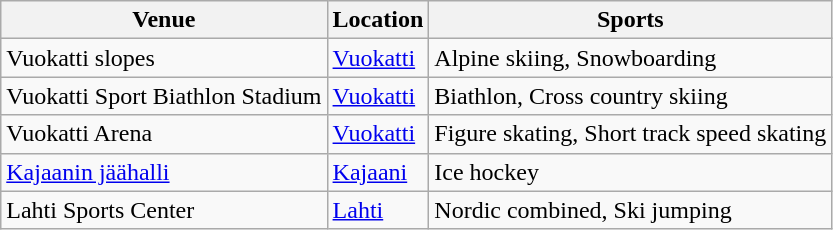<table class="wikitable">
<tr>
<th>Venue</th>
<th>Location</th>
<th>Sports</th>
</tr>
<tr>
<td>Vuokatti slopes</td>
<td><a href='#'>Vuokatti</a></td>
<td>Alpine skiing, Snowboarding</td>
</tr>
<tr>
<td>Vuokatti Sport Biathlon Stadium</td>
<td><a href='#'>Vuokatti</a></td>
<td>Biathlon, Cross country skiing</td>
</tr>
<tr>
<td>Vuokatti Arena</td>
<td><a href='#'>Vuokatti</a></td>
<td>Figure skating, Short track speed skating</td>
</tr>
<tr>
<td><a href='#'>Kajaanin jäähalli</a></td>
<td><a href='#'>Kajaani</a></td>
<td>Ice hockey</td>
</tr>
<tr>
<td>Lahti Sports Center</td>
<td><a href='#'>Lahti</a></td>
<td>Nordic combined, Ski jumping</td>
</tr>
</table>
